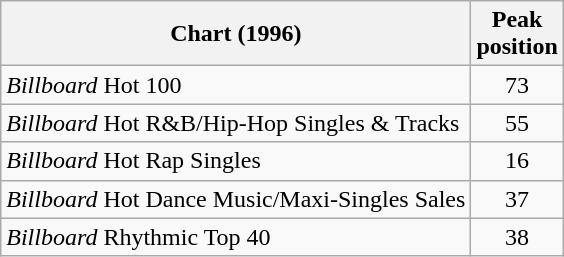<table class="wikitable">
<tr>
<th>Chart (1996)</th>
<th>Peak<br>position</th>
</tr>
<tr>
<td><em>Billboard</em> Hot 100</td>
<td align="center">73</td>
</tr>
<tr>
<td><em>Billboard</em> Hot R&B/Hip-Hop Singles & Tracks</td>
<td align="center">55</td>
</tr>
<tr>
<td><em>Billboard</em> Hot Rap Singles</td>
<td align="center">16</td>
</tr>
<tr>
<td><em>Billboard</em> Hot Dance Music/Maxi-Singles Sales</td>
<td align="center">37</td>
</tr>
<tr>
<td><em>Billboard</em> Rhythmic Top 40</td>
<td align="center">38</td>
</tr>
</table>
